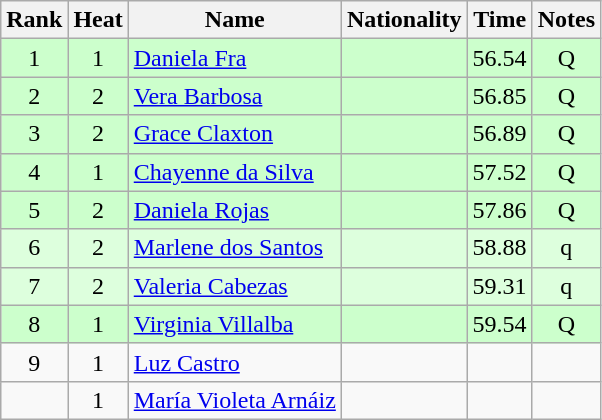<table class="wikitable sortable" style="text-align:center">
<tr>
<th>Rank</th>
<th>Heat</th>
<th>Name</th>
<th>Nationality</th>
<th>Time</th>
<th>Notes</th>
</tr>
<tr bgcolor=ccffcc>
<td>1</td>
<td>1</td>
<td align=left><a href='#'>Daniela Fra</a></td>
<td align=left></td>
<td>56.54</td>
<td>Q</td>
</tr>
<tr bgcolor=ccffcc>
<td>2</td>
<td>2</td>
<td align=left><a href='#'>Vera Barbosa</a></td>
<td align=left></td>
<td>56.85</td>
<td>Q</td>
</tr>
<tr bgcolor=ccffcc>
<td>3</td>
<td>2</td>
<td align=left><a href='#'>Grace Claxton</a></td>
<td align=left></td>
<td>56.89</td>
<td>Q</td>
</tr>
<tr bgcolor=ccffcc>
<td>4</td>
<td>1</td>
<td align=left><a href='#'>Chayenne da Silva</a></td>
<td align=left></td>
<td>57.52</td>
<td>Q</td>
</tr>
<tr bgcolor=ccffcc>
<td>5</td>
<td>2</td>
<td align=left><a href='#'>Daniela Rojas</a></td>
<td align=left></td>
<td>57.86</td>
<td>Q</td>
</tr>
<tr bgcolor=ddffdd>
<td>6</td>
<td>2</td>
<td align=left><a href='#'>Marlene dos Santos</a></td>
<td align=left></td>
<td>58.88</td>
<td>q</td>
</tr>
<tr bgcolor=ddffdd>
<td>7</td>
<td>2</td>
<td align=left><a href='#'>Valeria Cabezas</a></td>
<td align=left></td>
<td>59.31</td>
<td>q</td>
</tr>
<tr bgcolor=ccffcc>
<td>8</td>
<td>1</td>
<td align=left><a href='#'>Virginia Villalba</a></td>
<td align=left></td>
<td>59.54</td>
<td>Q</td>
</tr>
<tr>
<td>9</td>
<td>1</td>
<td align=left><a href='#'>Luz Castro</a></td>
<td align=left></td>
<td></td>
<td></td>
</tr>
<tr>
<td></td>
<td>1</td>
<td align=left><a href='#'>María Violeta Arnáiz</a></td>
<td align=left></td>
<td></td>
<td></td>
</tr>
</table>
